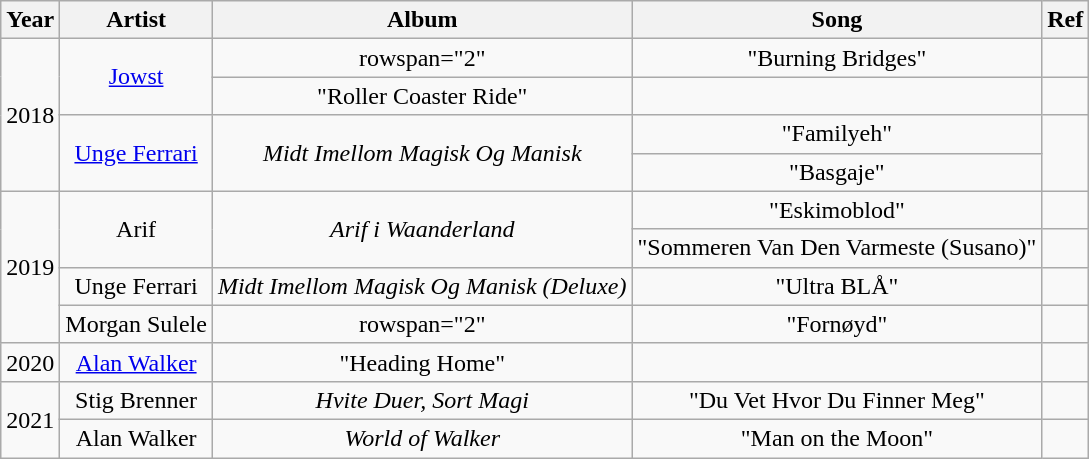<table class="wikitable plainrowheaders" style="text-align:center;">
<tr>
<th scope="col">Year</th>
<th scope="col">Artist</th>
<th scope="col">Album</th>
<th scope="col">Song</th>
<th scope="col">Ref</th>
</tr>
<tr>
<td rowspan="4">2018</td>
<td rowspan="2"><a href='#'>Jowst</a></td>
<td>rowspan="2" </td>
<td>"Burning Bridges"<br></td>
<td></td>
</tr>
<tr>
<td>"Roller Coaster Ride"<br></td>
<td></td>
</tr>
<tr>
<td rowspan="2"><a href='#'>Unge Ferrari</a></td>
<td rowspan="2"><em>Midt Imellom Magisk Og Manisk</em></td>
<td>"Familyeh"</td>
<td rowspan="2"></td>
</tr>
<tr>
<td>"Basgaje"<br></td>
</tr>
<tr>
<td rowspan="4">2019</td>
<td rowspan="2">Arif</td>
<td rowspan="2"><em>Arif i Waanderland</em></td>
<td>"Eskimoblod"<br></td>
<td></td>
</tr>
<tr>
<td>"Sommeren Van Den Varmeste (Susano)"<br></td>
<td></td>
</tr>
<tr>
<td>Unge Ferrari</td>
<td><em>Midt Imellom Magisk Og Manisk (Deluxe)</em></td>
<td>"Ultra BLÅ"</td>
<td></td>
</tr>
<tr>
<td>Morgan Sulele</td>
<td>rowspan="2" </td>
<td>"Fornøyd"</td>
<td></td>
</tr>
<tr>
<td>2020</td>
<td><a href='#'>Alan Walker</a></td>
<td>"Heading Home"<br></td>
<td></td>
</tr>
<tr>
<td rowspan="2">2021</td>
<td>Stig Brenner</td>
<td><em>Hvite Duer, Sort Magi</em></td>
<td>"Du Vet Hvor Du Finner Meg"<br></td>
<td></td>
</tr>
<tr>
<td>Alan Walker</td>
<td><em>World of Walker</em></td>
<td>"Man on the Moon"<br></td>
<td></td>
</tr>
</table>
